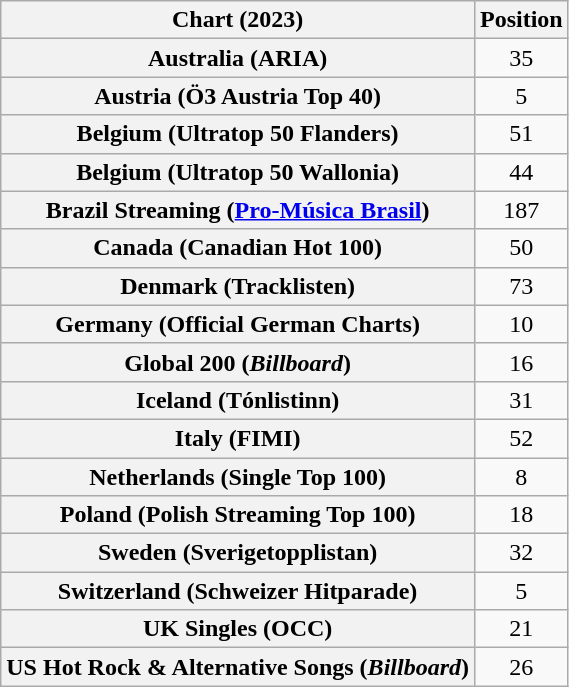<table class="wikitable sortable plainrowheaders" style="text-align:center;">
<tr>
<th>Chart (2023)</th>
<th>Position</th>
</tr>
<tr>
<th scope="row">Australia (ARIA)</th>
<td>35</td>
</tr>
<tr>
<th scope="row">Austria (Ö3 Austria Top 40)</th>
<td>5</td>
</tr>
<tr>
<th scope="row">Belgium (Ultratop 50 Flanders)</th>
<td>51</td>
</tr>
<tr>
<th scope="row">Belgium (Ultratop 50 Wallonia)</th>
<td>44</td>
</tr>
<tr>
<th scope="row">Brazil Streaming (<a href='#'>Pro-Música Brasil</a>)</th>
<td>187</td>
</tr>
<tr>
<th scope="row">Canada (Canadian Hot 100)</th>
<td>50</td>
</tr>
<tr>
<th scope="row">Denmark (Tracklisten)</th>
<td>73</td>
</tr>
<tr>
<th scope="row">Germany (Official German Charts)</th>
<td>10</td>
</tr>
<tr>
<th scope="row">Global 200 (<em>Billboard</em>)</th>
<td>16</td>
</tr>
<tr>
<th scope="row">Iceland (Tónlistinn)</th>
<td>31</td>
</tr>
<tr>
<th scope="row">Italy (FIMI)</th>
<td>52</td>
</tr>
<tr>
<th scope="row">Netherlands (Single Top 100)</th>
<td>8</td>
</tr>
<tr>
<th scope="row">Poland (Polish Streaming Top 100)</th>
<td>18</td>
</tr>
<tr>
<th scope="row">Sweden (Sverigetopplistan)</th>
<td>32</td>
</tr>
<tr>
<th scope="row">Switzerland (Schweizer Hitparade)</th>
<td>5</td>
</tr>
<tr>
<th scope="row">UK Singles (OCC)</th>
<td>21</td>
</tr>
<tr>
<th scope="row">US Hot Rock & Alternative Songs (<em>Billboard</em>)</th>
<td>26</td>
</tr>
</table>
